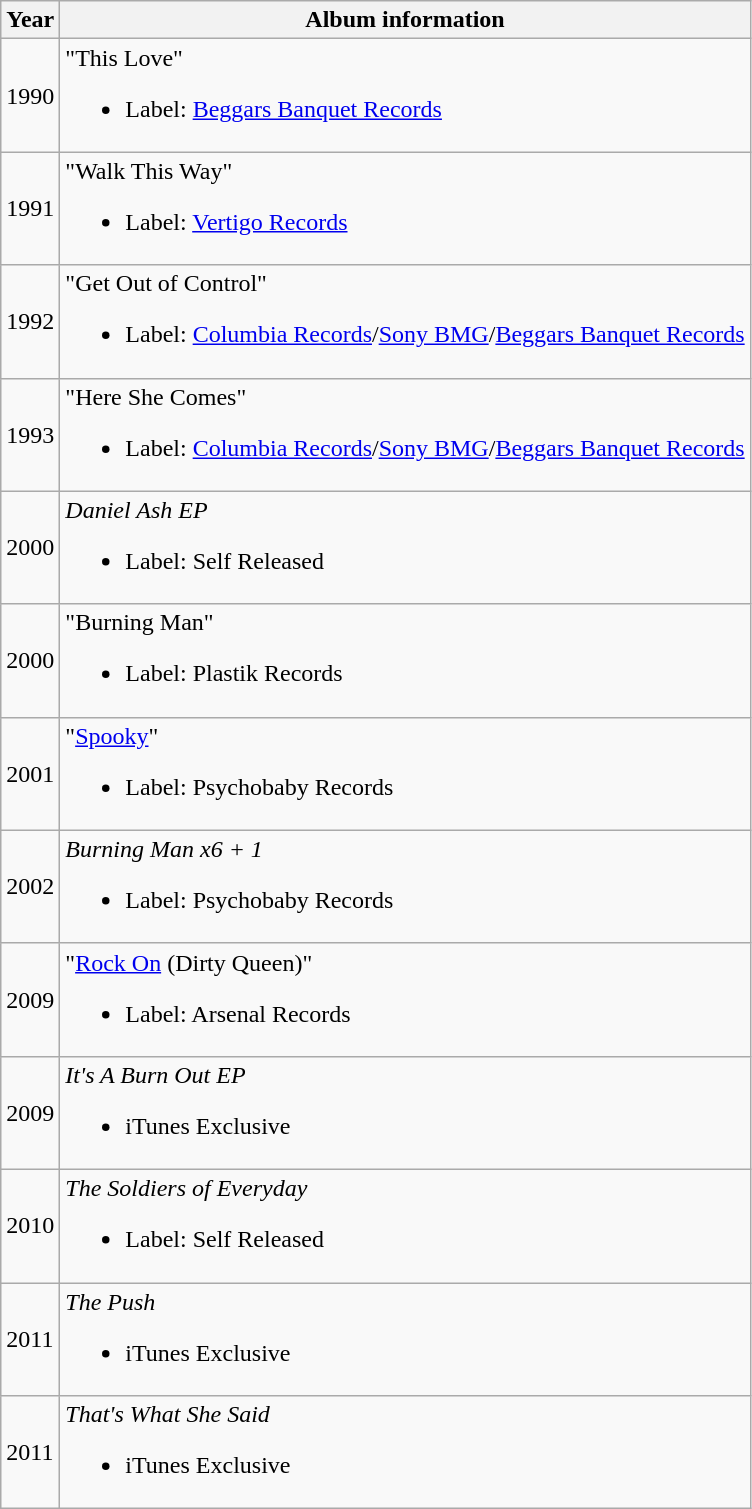<table class="wikitable">
<tr>
<th>Year</th>
<th>Album information</th>
</tr>
<tr>
<td>1990</td>
<td>"This Love"<br><ul><li>Label: <a href='#'>Beggars Banquet Records</a></li></ul></td>
</tr>
<tr>
<td>1991</td>
<td>"Walk This Way"<br><ul><li>Label: <a href='#'>Vertigo Records</a></li></ul></td>
</tr>
<tr>
<td>1992</td>
<td>"Get Out of Control"<br><ul><li>Label: <a href='#'>Columbia Records</a>/<a href='#'>Sony BMG</a>/<a href='#'>Beggars Banquet Records</a></li></ul></td>
</tr>
<tr>
<td>1993</td>
<td style="text-align:left;">"Here She Comes"<br><ul><li>Label: <a href='#'>Columbia Records</a>/<a href='#'>Sony BMG</a>/<a href='#'>Beggars Banquet Records</a></li></ul></td>
</tr>
<tr>
<td>2000</td>
<td style="text-align:left;"><em>Daniel Ash EP</em><br><ul><li>Label: Self Released</li></ul></td>
</tr>
<tr>
<td>2000</td>
<td>"Burning Man"<br><ul><li>Label: Plastik Records</li></ul></td>
</tr>
<tr>
<td>2001</td>
<td>"<a href='#'>Spooky</a>"<br><ul><li>Label: Psychobaby Records</li></ul></td>
</tr>
<tr>
<td>2002</td>
<td><em>Burning Man x6 + 1</em><br><ul><li>Label: Psychobaby Records</li></ul></td>
</tr>
<tr>
<td>2009</td>
<td>"<a href='#'>Rock On</a> (Dirty Queen)"<br><ul><li>Label: Arsenal Records</li></ul></td>
</tr>
<tr>
<td>2009</td>
<td><em>It's A Burn Out EP</em><br><ul><li>iTunes Exclusive</li></ul></td>
</tr>
<tr>
<td>2010</td>
<td><em>The Soldiers of Everyday</em><br><ul><li>Label: Self Released</li></ul></td>
</tr>
<tr>
<td>2011</td>
<td><em>The Push</em><br><ul><li>iTunes Exclusive</li></ul></td>
</tr>
<tr>
<td>2011</td>
<td><em>That's What She Said</em><br><ul><li>iTunes Exclusive</li></ul></td>
</tr>
</table>
